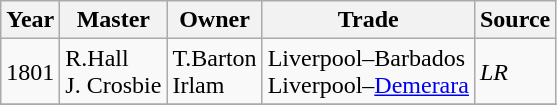<table class="sortable wikitable">
<tr>
<th>Year</th>
<th>Master</th>
<th>Owner</th>
<th>Trade</th>
<th>Source</th>
</tr>
<tr>
<td>1801</td>
<td>R.Hall<br>J. Crosbie</td>
<td>T.Barton<br>Irlam</td>
<td>Liverpool–Barbados<br>Liverpool–<a href='#'>Demerara</a></td>
<td><em>LR</em></td>
</tr>
<tr>
</tr>
</table>
